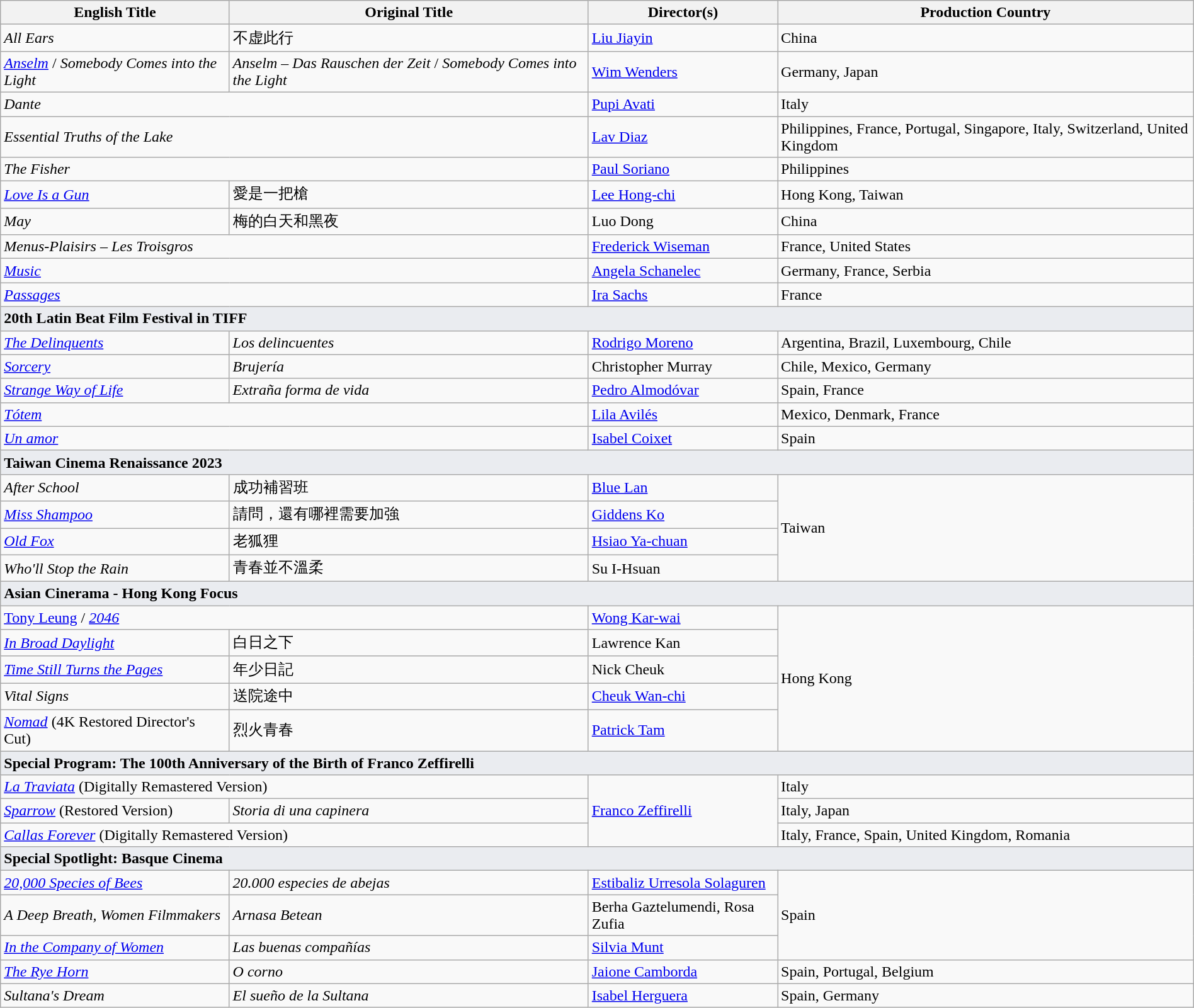<table class="sortable wikitable" style="width:100%; margin-bottom:4px">
<tr>
<th>English Title</th>
<th>Original Title</th>
<th>Director(s)</th>
<th>Production Country</th>
</tr>
<tr>
<td><em>All Ears</em></td>
<td>不虚此行</td>
<td><a href='#'>Liu Jiayin</a></td>
<td>China</td>
</tr>
<tr>
<td><em><a href='#'>Anselm</a></em> / <em>Somebody Comes into the Light</em></td>
<td><em>Anselm – Das Rauschen der Zeit</em> / <em>Somebody Comes into the Light</em></td>
<td><a href='#'>Wim Wenders</a></td>
<td>Germany, Japan</td>
</tr>
<tr>
<td colspan="2"><em>Dante</em></td>
<td><a href='#'>Pupi Avati</a></td>
<td>Italy</td>
</tr>
<tr>
<td colspan="2"><em>Essential Truths of the Lake</em></td>
<td><a href='#'>Lav Diaz</a></td>
<td>Philippines, France, Portugal, Singapore, Italy, Switzerland, United Kingdom</td>
</tr>
<tr>
<td colspan="2"><em>The Fisher</em></td>
<td><a href='#'>Paul Soriano</a></td>
<td>Philippines</td>
</tr>
<tr>
<td><em><a href='#'>Love Is a Gun</a></em></td>
<td>愛是一把槍</td>
<td><a href='#'>Lee Hong-chi</a></td>
<td>Hong Kong, Taiwan</td>
</tr>
<tr>
<td><em>May</em></td>
<td>梅的白天和黑夜</td>
<td>Luo Dong</td>
<td>China</td>
</tr>
<tr>
<td colspan="2"><em>Menus-Plaisirs – Les Troisgros</em></td>
<td><a href='#'>Frederick Wiseman</a></td>
<td>France, United States</td>
</tr>
<tr>
<td colspan="2"><em><a href='#'>Music</a></em></td>
<td><a href='#'>Angela Schanelec</a></td>
<td>Germany, France, Serbia</td>
</tr>
<tr>
<td colspan="2"><em><a href='#'>Passages</a></em></td>
<td><a href='#'>Ira Sachs</a></td>
<td>France</td>
</tr>
<tr>
<td colspan=4 class="center" style="padding-center:120px; background-color:#EAECF0"><strong>20th Latin Beat Film Festival in TIFF</strong></td>
</tr>
<tr>
<td><em><a href='#'>The Delinquents</a></em></td>
<td><em>Los delincuentes</em></td>
<td><a href='#'>Rodrigo Moreno</a></td>
<td>Argentina, Brazil, Luxembourg, Chile</td>
</tr>
<tr>
<td><em><a href='#'>Sorcery</a></em></td>
<td><em>Brujería</em></td>
<td>Christopher Murray</td>
<td>Chile, Mexico, Germany</td>
</tr>
<tr>
<td><em><a href='#'>Strange Way of Life</a></em></td>
<td><em>Extraña forma de vida</em></td>
<td><a href='#'>Pedro Almodóvar</a></td>
<td>Spain, France</td>
</tr>
<tr>
<td colspan="2"><em><a href='#'>Tótem</a></em></td>
<td><a href='#'>Lila Avilés</a></td>
<td>Mexico, Denmark, France</td>
</tr>
<tr>
<td colspan="2"><em><a href='#'>Un amor</a></em></td>
<td><a href='#'>Isabel Coixet</a></td>
<td>Spain</td>
</tr>
<tr>
<td colspan=4 class="center" style="padding-center:120px; background-color:#EAECF0"><strong>Taiwan Cinema Renaissance 2023</strong></td>
</tr>
<tr>
<td><em>After School</em></td>
<td>成功補習班</td>
<td><a href='#'>Blue Lan</a></td>
<td rowspan="4">Taiwan</td>
</tr>
<tr>
<td><em><a href='#'>Miss Shampoo</a></em></td>
<td>請問，還有哪裡需要加強</td>
<td><a href='#'>Giddens Ko</a></td>
</tr>
<tr>
<td><em><a href='#'>Old Fox</a></em></td>
<td>老狐狸</td>
<td><a href='#'>Hsiao Ya-chuan</a></td>
</tr>
<tr>
<td><em>Who'll Stop the Rain</em></td>
<td>青春並不溫柔</td>
<td>Su I-Hsuan</td>
</tr>
<tr>
<td colspan=4 class="center" style="padding-center:120px; background-color:#EAECF0"><strong>Asian Cinerama - Hong Kong Focus</strong></td>
</tr>
<tr>
<td colspan="2"><a href='#'>Tony Leung</a> <Masterclass> / <em><a href='#'>2046</a></em></td>
<td><a href='#'>Wong Kar-wai</a></td>
<td rowspan="5">Hong Kong</td>
</tr>
<tr>
<td><em><a href='#'>In Broad Daylight</a></em></td>
<td>白日之下</td>
<td>Lawrence Kan</td>
</tr>
<tr>
<td><em><a href='#'>Time Still Turns the Pages</a></em></td>
<td>年少日記</td>
<td>Nick Cheuk</td>
</tr>
<tr>
<td><em>Vital Signs</em></td>
<td>送院途中</td>
<td><a href='#'>Cheuk Wan-chi</a></td>
</tr>
<tr>
<td><em><a href='#'>Nomad</a></em> (4K Restored Director's Cut)</td>
<td>烈火青春</td>
<td><a href='#'>Patrick Tam</a></td>
</tr>
<tr>
<td colspan=4 class="center" style="padding-center:120px; background-color:#EAECF0"><strong>Special Program: The 100th Anniversary of the Birth of Franco Zeffirelli</strong></td>
</tr>
<tr>
<td colspan="2"><em><a href='#'>La Traviata</a></em> (Digitally Remastered Version)</td>
<td rowspan="3"><a href='#'>Franco Zeffirelli</a></td>
<td>Italy</td>
</tr>
<tr>
<td><em><a href='#'>Sparrow</a></em> (Restored Version)</td>
<td><em>Storia di una capinera</em></td>
<td>Italy, Japan</td>
</tr>
<tr>
<td colspan="2"><em><a href='#'>Callas Forever</a></em> (Digitally Remastered Version)</td>
<td>Italy, France, Spain, United Kingdom, Romania</td>
</tr>
<tr>
<td colspan=4 class="center" style="padding-center:120px; background-color:#EAECF0"><strong>Special Spotlight: Basque Cinema</strong></td>
</tr>
<tr>
<td><em><a href='#'>20,000 Species of Bees</a></em></td>
<td><em>20.000 especies de abejas</em></td>
<td><a href='#'>Estibaliz Urresola Solaguren</a></td>
<td rowspan="3">Spain</td>
</tr>
<tr>
<td><em>A Deep Breath, Women Filmmakers</em></td>
<td><em>Arnasa Betean</em></td>
<td>Berha Gaztelumendi, Rosa Zufia</td>
</tr>
<tr>
<td><em><a href='#'>In the Company of Women</a></em></td>
<td><em>Las buenas compañías</em></td>
<td><a href='#'>Silvia Munt</a></td>
</tr>
<tr>
<td><em><a href='#'>The Rye Horn</a></em></td>
<td><em>O corno</em></td>
<td><a href='#'>Jaione Camborda</a></td>
<td>Spain, Portugal, Belgium</td>
</tr>
<tr>
<td><em>Sultana's Dream</em></td>
<td><em>El sueño de la Sultana</em></td>
<td><a href='#'>Isabel Herguera</a></td>
<td>Spain, Germany</td>
</tr>
</table>
